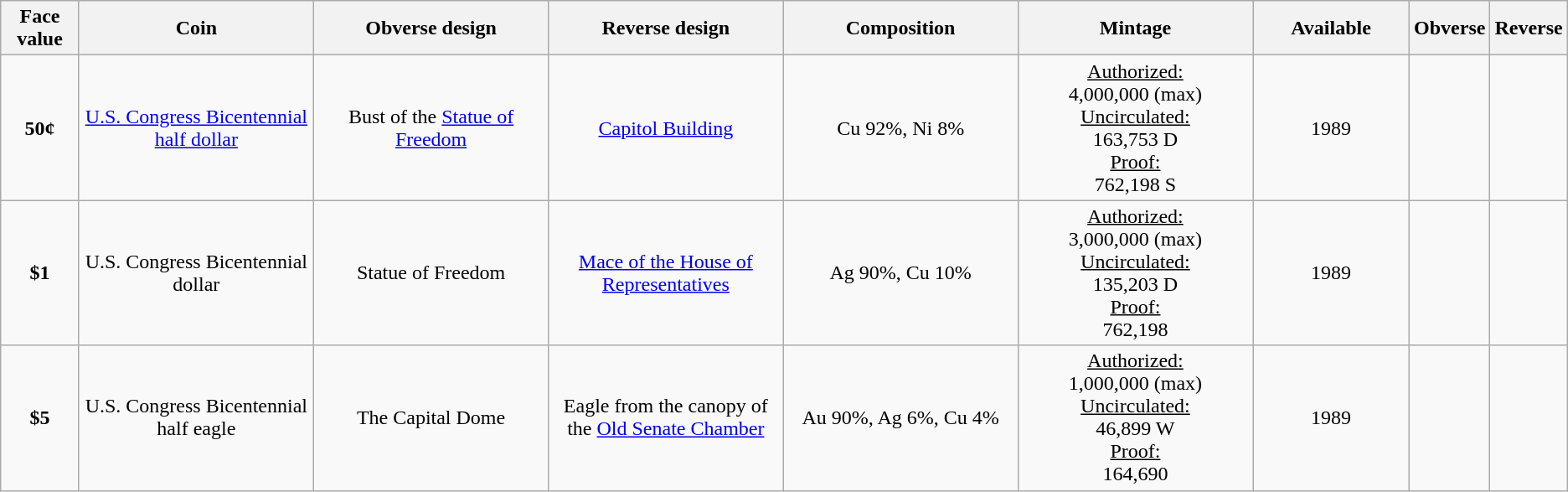<table class="wikitable">
<tr>
<th width="5%">Face value</th>
<th width="15%">Coin</th>
<th width="15%">Obverse design</th>
<th width="15%">Reverse design</th>
<th width="15%">Composition</th>
<th width="15%">Mintage</th>
<th width="10%">Available</th>
<th>Obverse</th>
<th>Reverse</th>
</tr>
<tr>
<td align="center"><strong>50¢</strong></td>
<td align="center"><a href='#'>U.S. Congress Bicentennial half dollar</a></td>
<td align="center">Bust of the <a href='#'>Statue of Freedom</a></td>
<td align="center"><a href='#'>Capitol Building</a></td>
<td align="center">Cu 92%, Ni 8%</td>
<td align="center"><u>Authorized:</u><br>4,000,000 (max)<br><u>Uncirculated:</u><br>163,753 D<br><u>Proof:</u><br>762,198 S</td>
<td align="center">1989</td>
<td></td>
<td></td>
</tr>
<tr>
<td align="center"><strong>$1</strong></td>
<td align="center">U.S. Congress Bicentennial dollar</td>
<td align="center">Statue of Freedom</td>
<td align="center"><a href='#'>Mace of the House of Representatives</a></td>
<td align="center">Ag 90%, Cu 10%</td>
<td align="center"><u>Authorized:</u><br>3,000,000 (max)<br><u>Uncirculated:</u><br>135,203 D<br><u>Proof:</u><br>762,198 </td>
<td align="center">1989</td>
<td></td>
<td></td>
</tr>
<tr>
<td align="center"><strong>$5</strong></td>
<td align="center">U.S. Congress Bicentennial half eagle</td>
<td align="center">The Capital Dome</td>
<td align="center">Eagle from the canopy of the <a href='#'>Old Senate Chamber</a></td>
<td align="center">Au 90%, Ag 6%, Cu 4%</td>
<td align="center"><u>Authorized:</u><br>1,000,000 (max)<br><u>Uncirculated:</u><br>46,899 W<br><u>Proof:</u><br>164,690 </td>
<td align="center">1989</td>
<td></td>
<td></td>
</tr>
</table>
